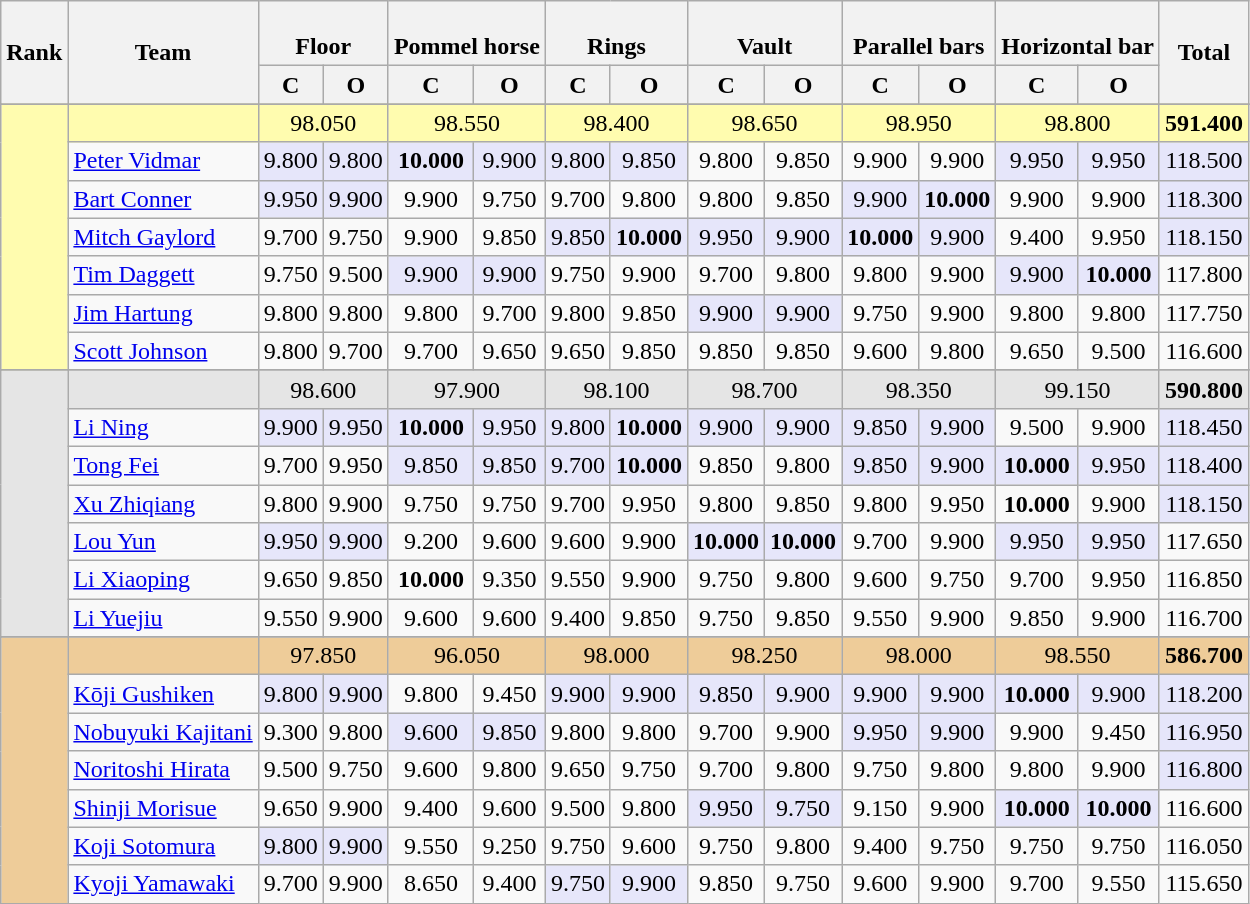<table class="wikitable" style="text-align:center">
<tr>
<th rowspan=2>Rank</th>
<th rowspan=2>Team</th>
<th colspan=2><br>Floor</th>
<th colspan=2><br>Pommel horse</th>
<th colspan=2><br>Rings</th>
<th colspan=2><br>Vault</th>
<th colspan=2><br>Parallel bars</th>
<th colspan=2><br>Horizontal bar</th>
<th rowspan=2>Total</th>
</tr>
<tr>
<th>C</th>
<th>O</th>
<th>C</th>
<th>O</th>
<th>C</th>
<th>O</th>
<th>C</th>
<th>O</th>
<th>C</th>
<th>O</th>
<th>C</th>
<th>O</th>
</tr>
<tr>
</tr>
<tr style="background:#fffcaf;">
<td rowspan=7></td>
<td align=left></td>
<td colspan=2>98.050</td>
<td colspan=2>98.550</td>
<td colspan=2>98.400</td>
<td colspan=2>98.650</td>
<td colspan=2>98.950</td>
<td colspan=2>98.800</td>
<td><strong>591.400</strong></td>
</tr>
<tr>
<td align=left><a href='#'>Peter Vidmar</a></td>
<td bgcolor="lavender">9.800</td>
<td bgcolor="lavender">9.800</td>
<td bgcolor="lavender"><strong>10.000</strong></td>
<td bgcolor="lavender">9.900</td>
<td bgcolor="lavender">9.800</td>
<td bgcolor="lavender">9.850</td>
<td>9.800</td>
<td>9.850</td>
<td>9.900</td>
<td>9.900</td>
<td bgcolor="lavender">9.950</td>
<td bgcolor="lavender">9.950</td>
<td bgcolor="lavender">118.500</td>
</tr>
<tr>
<td align=left><a href='#'>Bart Conner</a></td>
<td bgcolor="lavender">9.950</td>
<td bgcolor="lavender">9.900</td>
<td>9.900</td>
<td>9.750</td>
<td>9.700</td>
<td>9.800</td>
<td>9.800</td>
<td>9.850</td>
<td bgcolor="lavender">9.900</td>
<td bgcolor="lavender"><strong>10.000</strong></td>
<td>9.900</td>
<td>9.900</td>
<td bgcolor="lavender">118.300</td>
</tr>
<tr>
<td align=left><a href='#'>Mitch Gaylord</a></td>
<td>9.700</td>
<td>9.750</td>
<td>9.900</td>
<td>9.850</td>
<td bgcolor="lavender">9.850</td>
<td bgcolor="lavender"><strong>10.000</strong></td>
<td bgcolor="lavender">9.950</td>
<td bgcolor="lavender">9.900</td>
<td bgcolor="lavender"><strong>10.000</strong></td>
<td bgcolor="lavender">9.900</td>
<td>9.400</td>
<td>9.950</td>
<td bgcolor="lavender">118.150</td>
</tr>
<tr>
<td align=left><a href='#'>Tim Daggett</a></td>
<td>9.750</td>
<td>9.500</td>
<td bgcolor="lavender">9.900</td>
<td bgcolor="lavender">9.900</td>
<td>9.750</td>
<td>9.900</td>
<td>9.700</td>
<td>9.800</td>
<td>9.800</td>
<td>9.900</td>
<td bgcolor="lavender">9.900</td>
<td bgcolor="lavender"><strong>10.000</strong></td>
<td>117.800</td>
</tr>
<tr>
<td align=left><a href='#'>Jim Hartung</a></td>
<td>9.800</td>
<td>9.800</td>
<td>9.800</td>
<td>9.700</td>
<td>9.800</td>
<td>9.850</td>
<td bgcolor="lavender">9.900</td>
<td bgcolor="lavender">9.900</td>
<td>9.750</td>
<td>9.900</td>
<td>9.800</td>
<td>9.800</td>
<td>117.750</td>
</tr>
<tr>
<td align=left><a href='#'>Scott Johnson</a></td>
<td>9.800</td>
<td>9.700</td>
<td>9.700</td>
<td>9.650</td>
<td>9.650</td>
<td>9.850</td>
<td>9.850</td>
<td>9.850</td>
<td>9.600</td>
<td>9.800</td>
<td>9.650</td>
<td>9.500</td>
<td>116.600</td>
</tr>
<tr>
</tr>
<tr style="background:#e5e5e5;">
<td rowspan=7></td>
<td align=left></td>
<td colspan=2>98.600</td>
<td colspan=2>97.900</td>
<td colspan=2>98.100</td>
<td colspan=2>98.700</td>
<td colspan=2>98.350</td>
<td colspan=2>99.150</td>
<td><strong>590.800</strong></td>
</tr>
<tr>
<td align=left><a href='#'>Li Ning</a></td>
<td bgcolor="lavender">9.900</td>
<td bgcolor="lavender">9.950</td>
<td bgcolor="lavender"><strong>10.000</strong></td>
<td bgcolor="lavender">9.950</td>
<td bgcolor="lavender">9.800</td>
<td bgcolor="lavender"><strong>10.000</strong></td>
<td bgcolor="lavender">9.900</td>
<td bgcolor="lavender">9.900</td>
<td bgcolor="lavender">9.850</td>
<td bgcolor="lavender">9.900</td>
<td>9.500</td>
<td>9.900</td>
<td bgcolor="lavender">118.450</td>
</tr>
<tr>
<td align=left><a href='#'>Tong Fei</a></td>
<td>9.700</td>
<td>9.950</td>
<td bgcolor="lavender">9.850</td>
<td bgcolor="lavender">9.850</td>
<td bgcolor="lavender">9.700</td>
<td bgcolor="lavender"><strong>10.000</strong></td>
<td>9.850</td>
<td>9.800</td>
<td bgcolor="lavender">9.850</td>
<td bgcolor="lavender">9.900</td>
<td bgcolor="lavender"><strong>10.000</strong></td>
<td bgcolor="lavender">9.950</td>
<td bgcolor="lavender">118.400</td>
</tr>
<tr>
<td align=left><a href='#'>Xu Zhiqiang</a></td>
<td>9.800</td>
<td>9.900</td>
<td>9.750</td>
<td>9.750</td>
<td>9.700</td>
<td>9.950</td>
<td>9.800</td>
<td>9.850</td>
<td>9.800</td>
<td>9.950</td>
<td><strong>10.000</strong></td>
<td>9.900</td>
<td bgcolor="lavender">118.150</td>
</tr>
<tr>
<td align=left><a href='#'>Lou Yun</a></td>
<td bgcolor="lavender">9.950</td>
<td bgcolor="lavender">9.900</td>
<td>9.200</td>
<td>9.600</td>
<td>9.600</td>
<td>9.900</td>
<td bgcolor="lavender"><strong>10.000</strong></td>
<td bgcolor="lavender"><strong>10.000</strong></td>
<td>9.700</td>
<td>9.900</td>
<td bgcolor="lavender">9.950</td>
<td bgcolor="lavender">9.950</td>
<td>117.650</td>
</tr>
<tr>
<td align=left><a href='#'>Li Xiaoping</a></td>
<td>9.650</td>
<td>9.850</td>
<td><strong>10.000</strong></td>
<td>9.350</td>
<td>9.550</td>
<td>9.900</td>
<td>9.750</td>
<td>9.800</td>
<td>9.600</td>
<td>9.750</td>
<td>9.700</td>
<td>9.950</td>
<td>116.850</td>
</tr>
<tr>
<td align=left><a href='#'>Li Yuejiu</a></td>
<td>9.550</td>
<td>9.900</td>
<td>9.600</td>
<td>9.600</td>
<td>9.400</td>
<td>9.850</td>
<td>9.750</td>
<td>9.850</td>
<td>9.550</td>
<td>9.900</td>
<td>9.850</td>
<td>9.900</td>
<td>116.700</td>
</tr>
<tr>
</tr>
<tr style="background:#ec9;">
<td rowspan=7></td>
<td align=left></td>
<td colspan=2>97.850</td>
<td colspan=2>96.050</td>
<td colspan=2>98.000</td>
<td colspan=2>98.250</td>
<td colspan=2>98.000</td>
<td colspan=2>98.550</td>
<td><strong>586.700</strong></td>
</tr>
<tr>
<td align=left><a href='#'>Kōji Gushiken</a></td>
<td bgcolor="lavender">9.800</td>
<td bgcolor="lavender">9.900</td>
<td>9.800</td>
<td>9.450</td>
<td bgcolor="lavender">9.900</td>
<td bgcolor="lavender">9.900</td>
<td bgcolor="lavender">9.850</td>
<td bgcolor="lavender">9.900</td>
<td bgcolor="lavender">9.900</td>
<td bgcolor="lavender">9.900</td>
<td bgcolor="lavender"><strong>10.000</strong></td>
<td bgcolor="lavender">9.900</td>
<td bgcolor="lavender">118.200</td>
</tr>
<tr>
<td align=left><a href='#'>Nobuyuki Kajitani</a></td>
<td>9.300</td>
<td>9.800</td>
<td bgcolor="lavender">9.600</td>
<td bgcolor="lavender">9.850</td>
<td>9.800</td>
<td>9.800</td>
<td>9.700</td>
<td>9.900</td>
<td bgcolor="lavender">9.950</td>
<td bgcolor="lavender">9.900</td>
<td>9.900</td>
<td>9.450</td>
<td bgcolor="lavender">116.950</td>
</tr>
<tr>
<td align=left><a href='#'>Noritoshi Hirata</a></td>
<td>9.500</td>
<td>9.750</td>
<td>9.600</td>
<td>9.800</td>
<td>9.650</td>
<td>9.750</td>
<td>9.700</td>
<td>9.800</td>
<td>9.750</td>
<td>9.800</td>
<td>9.800</td>
<td>9.900</td>
<td bgcolor="lavender">116.800</td>
</tr>
<tr>
<td align=left><a href='#'>Shinji Morisue</a></td>
<td>9.650</td>
<td>9.900</td>
<td>9.400</td>
<td>9.600</td>
<td>9.500</td>
<td>9.800</td>
<td bgcolor="lavender">9.950</td>
<td bgcolor="lavender">9.750</td>
<td>9.150</td>
<td>9.900</td>
<td bgcolor="lavender"><strong>10.000</strong></td>
<td bgcolor="lavender"><strong>10.000</strong></td>
<td>116.600</td>
</tr>
<tr>
<td align=left><a href='#'>Koji Sotomura</a></td>
<td bgcolor="lavender">9.800</td>
<td bgcolor="lavender">9.900</td>
<td>9.550</td>
<td>9.250</td>
<td>9.750</td>
<td>9.600</td>
<td>9.750</td>
<td>9.800</td>
<td>9.400</td>
<td>9.750</td>
<td>9.750</td>
<td>9.750</td>
<td>116.050</td>
</tr>
<tr>
<td align=left><a href='#'>Kyoji Yamawaki</a></td>
<td>9.700</td>
<td>9.900</td>
<td>8.650</td>
<td>9.400</td>
<td bgcolor="lavender">9.750</td>
<td bgcolor="lavender">9.900</td>
<td>9.850</td>
<td>9.750</td>
<td>9.600</td>
<td>9.900</td>
<td>9.700</td>
<td>9.550</td>
<td>115.650</td>
</tr>
</table>
